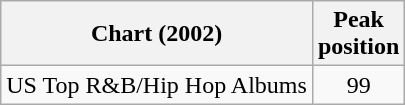<table class="wikitable">
<tr>
<th>Chart (2002)</th>
<th>Peak<br>position</th>
</tr>
<tr>
<td>US Top R&B/Hip Hop Albums</td>
<td align="center">99</td>
</tr>
</table>
